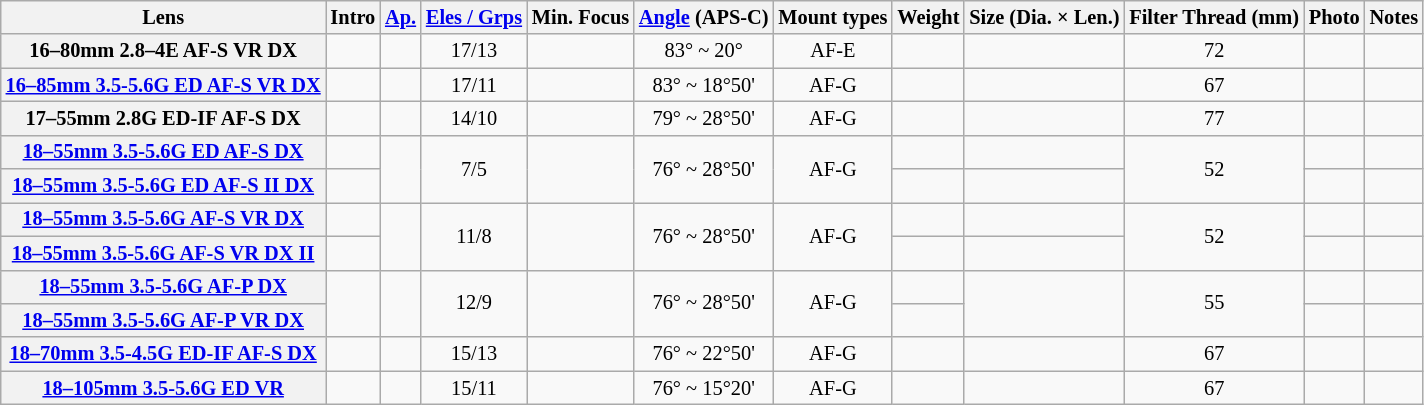<table class="wikitable sortable" style="font-size:85%;text-align:center;">
<tr>
<th data-sort-type="text">Lens</th>
<th data-sort-type="isoDate">Intro</th>
<th data-sort-type="text"><a href='#'>Ap.</a></th>
<th data-sort-type="number"><a href='#'>Eles / Grps</a></th>
<th data-sort-type="number">Min. Focus</th>
<th data-sort-type="number"><a href='#'>Angle</a> (APS-C)</th>
<th data-sort-type="text">Mount types</th>
<th data-sort-type="number">Weight</th>
<th data-sort-type="number">Size (Dia. × Len.)</th>
<th data-sort-type="number">Filter Thread (mm)</th>
<th class="unsortable">Photo</th>
<th class="unsortable">Notes</th>
</tr>
<tr>
<th>16–80mm 2.8–4E AF-S VR DX</th>
<td></td>
<td></td>
<td>17/13</td>
<td></td>
<td>83° ~ 20°</td>
<td>AF-E</td>
<td></td>
<td></td>
<td>72</td>
<td></td>
<td style="font-size:90%;text-align:left;"></td>
</tr>
<tr>
<th><a href='#'>16–85mm 3.5-5.6G ED AF-S VR DX</a></th>
<td></td>
<td></td>
<td>17/11</td>
<td></td>
<td>83° ~ 18°50'</td>
<td>AF-G</td>
<td></td>
<td></td>
<td>67</td>
<td></td>
<td style="font-size:90%;text-align:left;"></td>
</tr>
<tr>
<th>17–55mm 2.8G ED-IF AF-S DX</th>
<td></td>
<td></td>
<td>14/10</td>
<td></td>
<td>79° ~ 28°50'</td>
<td>AF-G</td>
<td></td>
<td></td>
<td>77</td>
<td></td>
<td style="font-size:90%;text-align:left;"></td>
</tr>
<tr>
<th><a href='#'>18–55mm 3.5-5.6G ED AF-S DX</a></th>
<td></td>
<td rowspan=2></td>
<td rowspan=2>7/5</td>
<td rowspan=2></td>
<td rowspan=2>76° ~ 28°50'</td>
<td rowspan=2>AF-G</td>
<td></td>
<td></td>
<td rowspan=2>52</td>
<td></td>
<td style="font-size:90%;text-align:left;"></td>
</tr>
<tr>
<th><a href='#'>18–55mm 3.5-5.6G ED AF-S II DX</a></th>
<td></td>
<td></td>
<td></td>
<td></td>
<td style="font-size:90%;text-align:left;"></td>
</tr>
<tr>
<th><a href='#'>18–55mm 3.5-5.6G AF-S VR DX</a></th>
<td></td>
<td rowspan=2></td>
<td rowspan=2>11/8</td>
<td rowspan=2></td>
<td rowspan=2>76° ~ 28°50'</td>
<td rowspan=2>AF-G</td>
<td></td>
<td></td>
<td rowspan=2>52</td>
<td></td>
<td style="font-size:90%;text-align:left;"></td>
</tr>
<tr>
<th><a href='#'>18–55mm 3.5-5.6G AF-S VR DX II</a></th>
<td></td>
<td></td>
<td></td>
<td></td>
<td style="font-size:90%;text-align:left;"></td>
</tr>
<tr>
<th><a href='#'>18–55mm 3.5-5.6G AF-P DX</a></th>
<td rowspan=2></td>
<td rowspan=2></td>
<td rowspan=2>12/9</td>
<td rowspan=2></td>
<td rowspan=2>76° ~ 28°50'</td>
<td rowspan=2>AF-G</td>
<td></td>
<td rowspan=2></td>
<td rowspan=2>55</td>
<td></td>
<td style="font-size:90%;text-align:left;"></td>
</tr>
<tr>
<th><a href='#'>18–55mm 3.5-5.6G AF-P VR DX</a></th>
<td></td>
<td></td>
<td style="font-size:90%;text-align:left;"></td>
</tr>
<tr>
<th><a href='#'>18–70mm 3.5-4.5G ED-IF AF-S DX</a></th>
<td></td>
<td></td>
<td>15/13</td>
<td></td>
<td>76° ~ 22°50'</td>
<td>AF-G</td>
<td></td>
<td></td>
<td>67</td>
<td></td>
<td style="font-size:90%;text-align:left;"></td>
</tr>
<tr>
<th><a href='#'>18–105mm 3.5-5.6G ED VR</a></th>
<td></td>
<td></td>
<td>15/11</td>
<td></td>
<td>76° ~ 15°20'</td>
<td>AF-G</td>
<td></td>
<td></td>
<td>67</td>
<td></td>
<td style="font-size:90%;text-align:left;"></td>
</tr>
</table>
